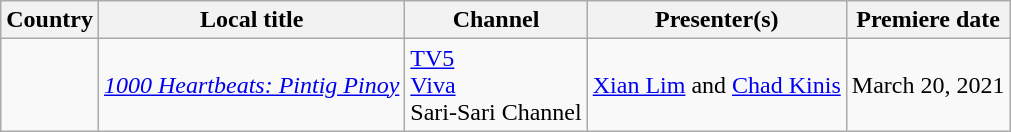<table class="wikitable">
<tr>
<th scope="col">Country</th>
<th scope="col">Local title</th>
<th scope="col">Channel</th>
<th scope="col">Presenter(s)</th>
<th scope="col">Premiere date</th>
</tr>
<tr>
<td></td>
<td><em><a href='#'>1000 Heartbeats: Pintig Pinoy</a></em></td>
<td><a href='#'>TV5</a> <br> <a href='#'>Viva</a> <br> Sari-Sari Channel</td>
<td><a href='#'>Xian Lim</a> and <a href='#'>Chad Kinis</a></td>
<td>March 20, 2021</td>
</tr>
</table>
